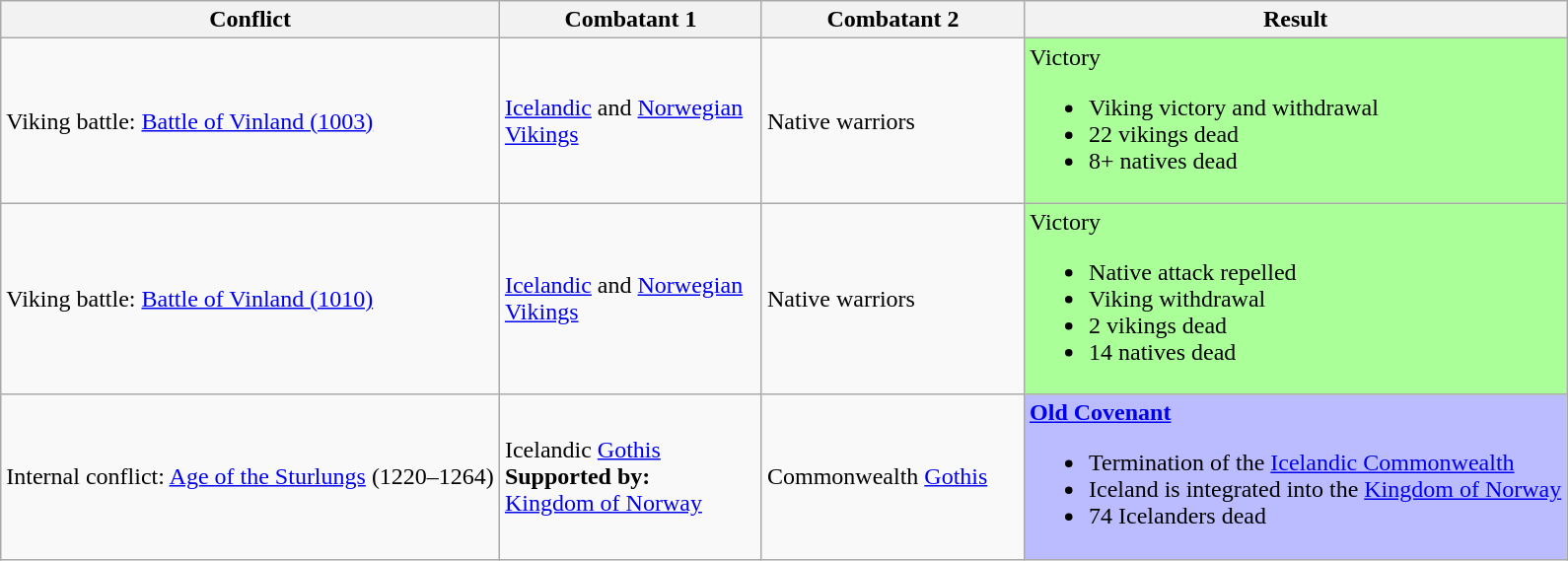<table class="wikitable">
<tr>
<th width="">Conflict</th>
<th width="170">Combatant 1</th>
<th width="170">Combatant 2</th>
<th>Result</th>
</tr>
<tr>
<td>Viking battle: <a href='#'>Battle of Vinland (1003)</a></td>
<td><a href='#'>Icelandic</a> and <a href='#'>Norwegian</a> <a href='#'>Vikings</a></td>
<td>Native warriors</td>
<td style="background:#AF9">Victory<br><ul><li>Viking victory and withdrawal</li><li>22 vikings dead</li><li>8+ natives dead</li></ul></td>
</tr>
<tr>
<td>Viking battle: <a href='#'>Battle of Vinland (1010)</a></td>
<td><a href='#'>Icelandic</a> and <a href='#'>Norwegian</a> <a href='#'>Vikings</a></td>
<td>Native warriors</td>
<td style="background:#AF9">Victory<br><ul><li>Native attack repelled</li><li>Viking withdrawal</li><li>2 vikings dead</li><li>14 natives dead</li></ul></td>
</tr>
<tr>
<td>Internal conflict: <a href='#'>Age of the Sturlungs</a> (1220–1264)</td>
<td> Icelandic <a href='#'>Gothis</a><br><strong>Supported by:</strong><br> <a href='#'>Kingdom of Norway</a></td>
<td> Commonwealth <a href='#'>Gothis</a></td>
<td style="background:#BBF"><a href='#'><strong>Old Covenant</strong></a><br><ul><li>Termination of the <a href='#'>Icelandic Commonwealth</a></li><li>Iceland is integrated into the <a href='#'>Kingdom of Norway</a></li><li>74 Icelanders dead</li></ul></td>
</tr>
</table>
